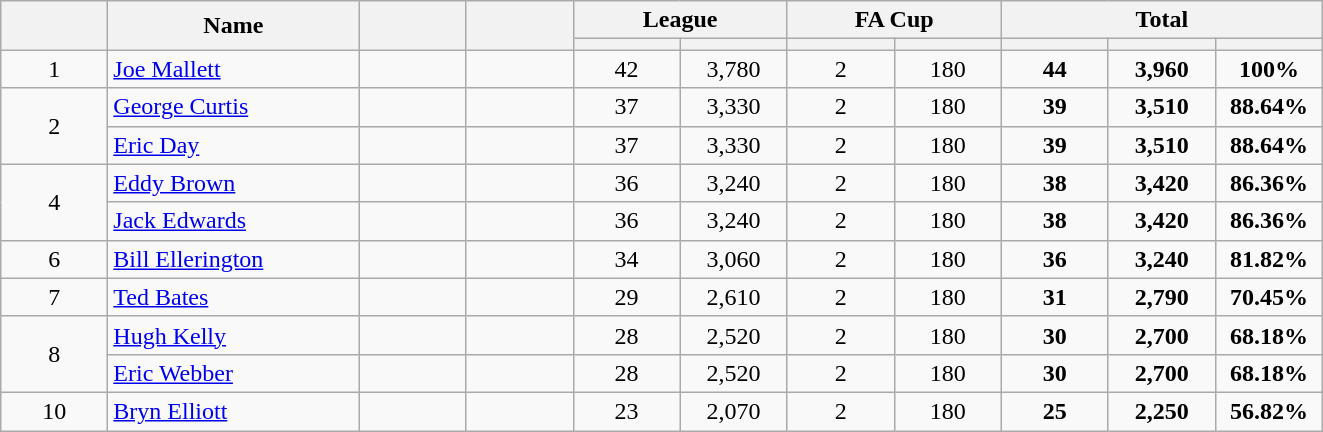<table class="wikitable plainrowheaders" style="text-align:center;">
<tr>
<th scope="col" rowspan="2" style="width:4em;"></th>
<th scope="col" rowspan="2" style="width:10em;">Name</th>
<th scope="col" rowspan="2" style="width:4em;"></th>
<th scope="col" rowspan="2" style="width:4em;"></th>
<th scope="col" colspan="2">League</th>
<th scope="col" colspan="2">FA Cup</th>
<th scope="col" colspan="3">Total</th>
</tr>
<tr>
<th scope="col" style="width:4em;"></th>
<th scope="col" style="width:4em;"></th>
<th scope="col" style="width:4em;"></th>
<th scope="col" style="width:4em;"></th>
<th scope="col" style="width:4em;"></th>
<th scope="col" style="width:4em;"></th>
<th scope="col" style="width:4em;"></th>
</tr>
<tr>
<td>1</td>
<td align="left"><a href='#'>Joe Mallett</a></td>
<td></td>
<td></td>
<td>42</td>
<td>3,780</td>
<td>2</td>
<td>180</td>
<td><strong>44</strong></td>
<td><strong>3,960</strong></td>
<td><strong>100%</strong></td>
</tr>
<tr>
<td rowspan="2">2</td>
<td align="left"><a href='#'>George Curtis</a></td>
<td></td>
<td></td>
<td>37</td>
<td>3,330</td>
<td>2</td>
<td>180</td>
<td><strong>39</strong></td>
<td><strong>3,510</strong></td>
<td><strong>88.64%</strong></td>
</tr>
<tr>
<td align="left"><a href='#'>Eric Day</a></td>
<td></td>
<td></td>
<td>37</td>
<td>3,330</td>
<td>2</td>
<td>180</td>
<td><strong>39</strong></td>
<td><strong>3,510</strong></td>
<td><strong>88.64%</strong></td>
</tr>
<tr>
<td rowspan="2">4</td>
<td align="left"><a href='#'>Eddy Brown</a></td>
<td></td>
<td></td>
<td>36</td>
<td>3,240</td>
<td>2</td>
<td>180</td>
<td><strong>38</strong></td>
<td><strong>3,420</strong></td>
<td><strong>86.36%</strong></td>
</tr>
<tr>
<td align="left"><a href='#'>Jack Edwards</a></td>
<td></td>
<td></td>
<td>36</td>
<td>3,240</td>
<td>2</td>
<td>180</td>
<td><strong>38</strong></td>
<td><strong>3,420</strong></td>
<td><strong>86.36%</strong></td>
</tr>
<tr>
<td>6</td>
<td align="left"><a href='#'>Bill Ellerington</a></td>
<td></td>
<td></td>
<td>34</td>
<td>3,060</td>
<td>2</td>
<td>180</td>
<td><strong>36</strong></td>
<td><strong>3,240</strong></td>
<td><strong>81.82%</strong></td>
</tr>
<tr>
<td>7</td>
<td align="left"><a href='#'>Ted Bates</a></td>
<td></td>
<td></td>
<td>29</td>
<td>2,610</td>
<td>2</td>
<td>180</td>
<td><strong>31</strong></td>
<td><strong>2,790</strong></td>
<td><strong>70.45%</strong></td>
</tr>
<tr>
<td rowspan="2">8</td>
<td align="left"><a href='#'>Hugh Kelly</a></td>
<td></td>
<td></td>
<td>28</td>
<td>2,520</td>
<td>2</td>
<td>180</td>
<td><strong>30</strong></td>
<td><strong>2,700</strong></td>
<td><strong>68.18%</strong></td>
</tr>
<tr>
<td align="left"><a href='#'>Eric Webber</a></td>
<td></td>
<td></td>
<td>28</td>
<td>2,520</td>
<td>2</td>
<td>180</td>
<td><strong>30</strong></td>
<td><strong>2,700</strong></td>
<td><strong>68.18%</strong></td>
</tr>
<tr>
<td>10</td>
<td align="left"><a href='#'>Bryn Elliott</a></td>
<td></td>
<td></td>
<td>23</td>
<td>2,070</td>
<td>2</td>
<td>180</td>
<td><strong>25</strong></td>
<td><strong>2,250</strong></td>
<td><strong>56.82%</strong></td>
</tr>
</table>
